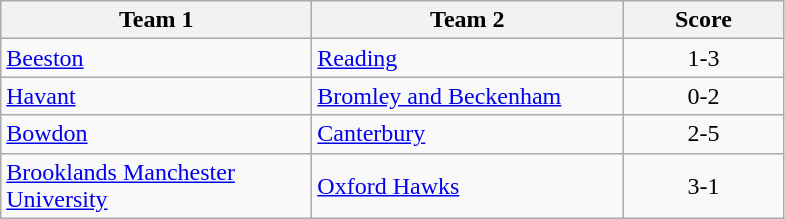<table class="wikitable" style="font-size: 100%">
<tr>
<th width=200>Team 1</th>
<th width=200>Team 2</th>
<th width=100>Score</th>
</tr>
<tr>
<td><a href='#'>Beeston</a></td>
<td><a href='#'>Reading</a></td>
<td align=center>1-3</td>
</tr>
<tr>
<td><a href='#'>Havant</a></td>
<td><a href='#'>Bromley and Beckenham</a></td>
<td align=center>0-2</td>
</tr>
<tr>
<td><a href='#'>Bowdon</a></td>
<td><a href='#'>Canterbury</a></td>
<td align=center>2-5</td>
</tr>
<tr>
<td><a href='#'>Brooklands Manchester University</a></td>
<td><a href='#'>Oxford Hawks</a></td>
<td align=center>3-1</td>
</tr>
</table>
